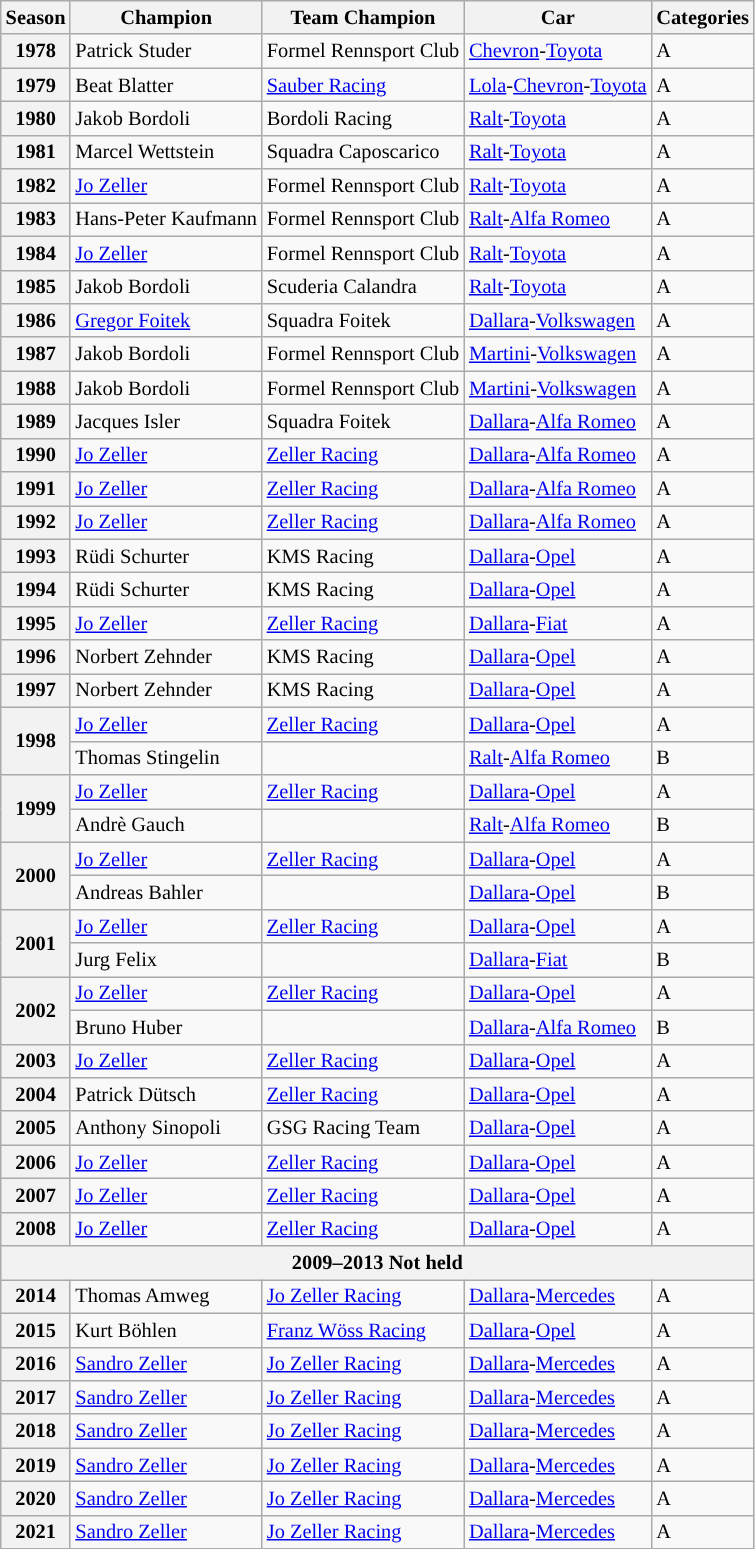<table class="wikitable" style="font-size:85%;">
<tr>
<th>Season</th>
<th>Champion</th>
<th>Team Champion</th>
<th>Car</th>
<th>Categories</th>
</tr>
<tr>
<th>1978</th>
<td>Patrick Studer</td>
<td>Formel Rennsport Club</td>
<td><a href='#'>Chevron</a>-<a href='#'>Toyota</a></td>
<td>A</td>
</tr>
<tr>
<th>1979</th>
<td>Beat Blatter</td>
<td><a href='#'>Sauber Racing</a></td>
<td><a href='#'>Lola</a>-<a href='#'>Chevron</a>-<a href='#'>Toyota</a></td>
<td>A</td>
</tr>
<tr>
<th>1980</th>
<td>Jakob Bordoli</td>
<td>Bordoli Racing</td>
<td><a href='#'>Ralt</a>-<a href='#'>Toyota</a></td>
<td>A</td>
</tr>
<tr>
<th>1981</th>
<td>Marcel Wettstein</td>
<td>Squadra Caposcarico</td>
<td><a href='#'>Ralt</a>-<a href='#'>Toyota</a></td>
<td>A</td>
</tr>
<tr>
<th>1982</th>
<td><a href='#'>Jo Zeller</a></td>
<td>Formel Rennsport Club</td>
<td><a href='#'>Ralt</a>-<a href='#'>Toyota</a></td>
<td>A</td>
</tr>
<tr>
<th>1983</th>
<td>Hans-Peter Kaufmann</td>
<td>Formel Rennsport Club</td>
<td><a href='#'>Ralt</a>-<a href='#'>Alfa Romeo</a></td>
<td>A</td>
</tr>
<tr>
<th>1984</th>
<td><a href='#'>Jo Zeller</a></td>
<td>Formel Rennsport Club</td>
<td><a href='#'>Ralt</a>-<a href='#'>Toyota</a></td>
<td>A</td>
</tr>
<tr>
<th>1985</th>
<td>Jakob Bordoli</td>
<td>Scuderia Calandra</td>
<td><a href='#'>Ralt</a>-<a href='#'>Toyota</a></td>
<td>A</td>
</tr>
<tr>
<th>1986</th>
<td><a href='#'>Gregor Foitek</a></td>
<td>Squadra Foitek</td>
<td><a href='#'>Dallara</a>-<a href='#'>Volkswagen</a></td>
<td>A</td>
</tr>
<tr>
<th>1987</th>
<td>Jakob Bordoli</td>
<td>Formel Rennsport Club</td>
<td><a href='#'>Martini</a>-<a href='#'>Volkswagen</a></td>
<td>A</td>
</tr>
<tr>
<th>1988</th>
<td>Jakob Bordoli</td>
<td>Formel Rennsport Club</td>
<td><a href='#'>Martini</a>-<a href='#'>Volkswagen</a></td>
<td>A</td>
</tr>
<tr>
<th>1989</th>
<td>Jacques Isler</td>
<td>Squadra Foitek</td>
<td><a href='#'>Dallara</a>-<a href='#'>Alfa Romeo</a></td>
<td>A</td>
</tr>
<tr>
<th>1990</th>
<td><a href='#'>Jo Zeller</a></td>
<td><a href='#'>Zeller Racing</a></td>
<td><a href='#'>Dallara</a>-<a href='#'>Alfa Romeo</a></td>
<td>A</td>
</tr>
<tr>
<th>1991</th>
<td><a href='#'>Jo Zeller</a></td>
<td><a href='#'>Zeller Racing</a></td>
<td><a href='#'>Dallara</a>-<a href='#'>Alfa Romeo</a></td>
<td>A</td>
</tr>
<tr>
<th>1992</th>
<td><a href='#'>Jo Zeller</a></td>
<td><a href='#'>Zeller Racing</a></td>
<td><a href='#'>Dallara</a>-<a href='#'>Alfa Romeo</a></td>
<td>A</td>
</tr>
<tr>
<th>1993</th>
<td>Rüdi Schurter</td>
<td>KMS Racing</td>
<td><a href='#'>Dallara</a>-<a href='#'>Opel</a></td>
<td>A</td>
</tr>
<tr>
<th>1994</th>
<td>Rüdi Schurter</td>
<td>KMS Racing</td>
<td><a href='#'>Dallara</a>-<a href='#'>Opel</a></td>
<td>A</td>
</tr>
<tr>
<th>1995</th>
<td><a href='#'>Jo Zeller</a></td>
<td><a href='#'>Zeller Racing</a></td>
<td><a href='#'>Dallara</a>-<a href='#'>Fiat</a></td>
<td>A</td>
</tr>
<tr>
<th>1996</th>
<td>Norbert Zehnder</td>
<td>KMS Racing</td>
<td><a href='#'>Dallara</a>-<a href='#'>Opel</a></td>
<td>A</td>
</tr>
<tr>
<th>1997</th>
<td>Norbert Zehnder</td>
<td>KMS Racing</td>
<td><a href='#'>Dallara</a>-<a href='#'>Opel</a></td>
<td>A</td>
</tr>
<tr>
<th rowspan=2>1998</th>
<td><a href='#'>Jo Zeller</a></td>
<td><a href='#'>Zeller Racing</a></td>
<td><a href='#'>Dallara</a>-<a href='#'>Opel</a></td>
<td align=>A</td>
</tr>
<tr>
<td>Thomas Stingelin</td>
<td></td>
<td><a href='#'>Ralt</a>-<a href='#'>Alfa Romeo</a></td>
<td align=>B</td>
</tr>
<tr>
<th rowspan=2>1999</th>
<td><a href='#'>Jo Zeller</a></td>
<td><a href='#'>Zeller Racing</a></td>
<td><a href='#'>Dallara</a>-<a href='#'>Opel</a></td>
<td align=>A</td>
</tr>
<tr>
<td>Andrè Gauch</td>
<td></td>
<td><a href='#'>Ralt</a>-<a href='#'>Alfa Romeo</a></td>
<td align=>B</td>
</tr>
<tr>
<th rowspan=2>2000</th>
<td><a href='#'>Jo Zeller</a></td>
<td><a href='#'>Zeller Racing</a></td>
<td><a href='#'>Dallara</a>-<a href='#'>Opel</a></td>
<td align=>A</td>
</tr>
<tr>
<td>Andreas Bahler</td>
<td></td>
<td><a href='#'>Dallara</a>-<a href='#'>Opel</a></td>
<td align=>B</td>
</tr>
<tr>
<th rowspan=2>2001</th>
<td><a href='#'>Jo Zeller</a></td>
<td><a href='#'>Zeller Racing</a></td>
<td><a href='#'>Dallara</a>-<a href='#'>Opel</a></td>
<td align=>A</td>
</tr>
<tr>
<td>Jurg Felix</td>
<td></td>
<td><a href='#'>Dallara</a>-<a href='#'>Fiat</a></td>
<td align=>B</td>
</tr>
<tr>
<th rowspan=2>2002</th>
<td><a href='#'>Jo Zeller</a></td>
<td><a href='#'>Zeller Racing</a></td>
<td><a href='#'>Dallara</a>-<a href='#'>Opel</a></td>
<td align=>A</td>
</tr>
<tr>
<td>Bruno Huber</td>
<td></td>
<td><a href='#'>Dallara</a>-<a href='#'>Alfa Romeo</a></td>
<td align=>B</td>
</tr>
<tr>
<th>2003</th>
<td><a href='#'>Jo Zeller</a></td>
<td><a href='#'>Zeller Racing</a></td>
<td><a href='#'>Dallara</a>-<a href='#'>Opel</a></td>
<td>A</td>
</tr>
<tr>
<th>2004</th>
<td>Patrick Dütsch</td>
<td><a href='#'>Zeller Racing</a></td>
<td><a href='#'>Dallara</a>-<a href='#'>Opel</a></td>
<td>A</td>
</tr>
<tr>
<th>2005</th>
<td>Anthony Sinopoli</td>
<td>GSG Racing Team</td>
<td><a href='#'>Dallara</a>-<a href='#'>Opel</a></td>
<td>A</td>
</tr>
<tr>
<th>2006</th>
<td><a href='#'>Jo Zeller</a></td>
<td><a href='#'>Zeller Racing</a></td>
<td><a href='#'>Dallara</a>-<a href='#'>Opel</a></td>
<td>A</td>
</tr>
<tr>
<th>2007</th>
<td><a href='#'>Jo Zeller</a></td>
<td><a href='#'>Zeller Racing</a></td>
<td><a href='#'>Dallara</a>-<a href='#'>Opel</a></td>
<td>A</td>
</tr>
<tr>
<th>2008</th>
<td><a href='#'>Jo Zeller</a></td>
<td><a href='#'>Zeller Racing</a></td>
<td><a href='#'>Dallara</a>-<a href='#'>Opel</a></td>
<td>A</td>
</tr>
<tr>
<th colspan="5">2009–2013 Not held</th>
</tr>
<tr>
<th>2014</th>
<td>Thomas Amweg</td>
<td><a href='#'>Jo Zeller Racing</a></td>
<td><a href='#'>Dallara</a>-<a href='#'>Mercedes</a></td>
<td>A</td>
</tr>
<tr>
<th>2015</th>
<td>Kurt Böhlen</td>
<td><a href='#'>Franz Wöss Racing</a></td>
<td><a href='#'>Dallara</a>-<a href='#'>Opel</a></td>
<td>A</td>
</tr>
<tr>
<th>2016</th>
<td><a href='#'>Sandro Zeller</a></td>
<td><a href='#'>Jo Zeller Racing</a></td>
<td><a href='#'>Dallara</a>-<a href='#'>Mercedes</a></td>
<td>A</td>
</tr>
<tr>
<th>2017</th>
<td><a href='#'>Sandro Zeller</a></td>
<td><a href='#'>Jo Zeller Racing</a></td>
<td><a href='#'>Dallara</a>-<a href='#'>Mercedes</a></td>
<td>A</td>
</tr>
<tr>
<th>2018</th>
<td><a href='#'>Sandro Zeller</a></td>
<td><a href='#'>Jo Zeller Racing</a></td>
<td><a href='#'>Dallara</a>-<a href='#'>Mercedes</a></td>
<td>A</td>
</tr>
<tr>
<th>2019</th>
<td><a href='#'>Sandro Zeller</a></td>
<td><a href='#'>Jo Zeller Racing</a></td>
<td><a href='#'>Dallara</a>-<a href='#'>Mercedes</a></td>
<td>A</td>
</tr>
<tr>
<th>2020</th>
<td><a href='#'>Sandro Zeller</a></td>
<td><a href='#'>Jo Zeller Racing</a></td>
<td><a href='#'>Dallara</a>-<a href='#'>Mercedes</a></td>
<td>A</td>
</tr>
<tr>
<th>2021</th>
<td><a href='#'>Sandro Zeller</a></td>
<td><a href='#'>Jo Zeller Racing</a></td>
<td><a href='#'>Dallara</a>-<a href='#'>Mercedes</a></td>
<td>A</td>
</tr>
</table>
